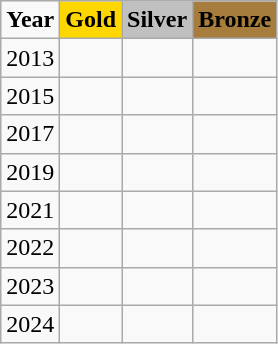<table class="wikitable">
<tr>
<td><strong>Year</strong></td>
<td colspan="1" bgcolor="gold" !align="center"><strong>Gold</strong></td>
<td colspan="1" bgcolor="silver" !align="center"><strong>Silver</strong></td>
<td colspan="1" bgcolor="#a67d3d" !align="center"><strong>Bronze</strong></td>
</tr>
<tr>
<td>2013</td>
<td></td>
<td></td>
<td></td>
</tr>
<tr>
<td>2015</td>
<td></td>
<td></td>
<td></td>
</tr>
<tr>
<td>2017</td>
<td></td>
<td></td>
<td></td>
</tr>
<tr>
<td>2019</td>
<td></td>
<td></td>
<td></td>
</tr>
<tr>
<td>2021 </td>
<td></td>
<td></td>
<td></td>
</tr>
<tr>
<td>2022 </td>
<td></td>
<td></td>
<td></td>
</tr>
<tr>
<td>2023 </td>
<td></td>
<td></td>
<td></td>
</tr>
<tr>
<td>2024 </td>
<td></td>
<td></td>
<td></td>
</tr>
</table>
